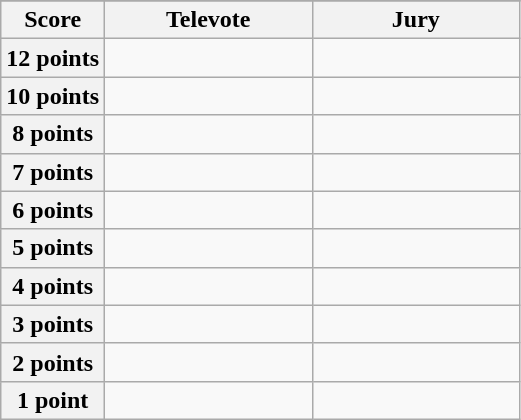<table class="wikitable">
<tr>
</tr>
<tr>
<th scope="col" width="20%">Score</th>
<th scope="col" width="40%">Televote</th>
<th scope="col" width="40%">Jury</th>
</tr>
<tr>
<th scope="row">12 points</th>
<td></td>
<td></td>
</tr>
<tr>
<th scope="row">10 points</th>
<td></td>
<td></td>
</tr>
<tr>
<th scope="row">8 points</th>
<td></td>
<td></td>
</tr>
<tr>
<th scope="row">7 points</th>
<td></td>
<td></td>
</tr>
<tr>
<th scope="row">6 points</th>
<td></td>
<td></td>
</tr>
<tr>
<th scope="row">5 points</th>
<td></td>
<td></td>
</tr>
<tr>
<th scope="row">4 points</th>
<td></td>
<td></td>
</tr>
<tr>
<th scope="row">3 points</th>
<td></td>
<td></td>
</tr>
<tr>
<th scope="row">2 points</th>
<td></td>
<td></td>
</tr>
<tr>
<th scope="row">1 point</th>
<td></td>
<td></td>
</tr>
</table>
